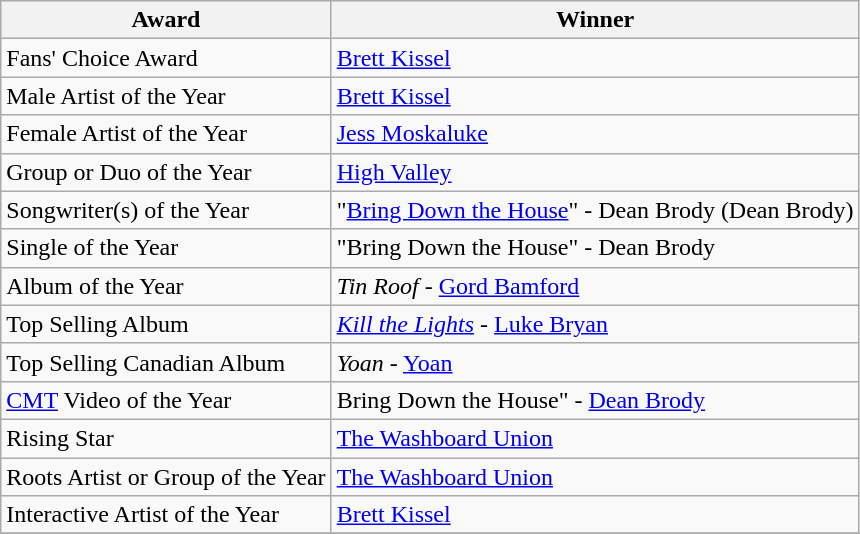<table class="wikitable">
<tr>
<th>Award</th>
<th>Winner</th>
</tr>
<tr>
<td>Fans' Choice Award</td>
<td><a href='#'>Brett Kissel</a></td>
</tr>
<tr>
<td>Male Artist of the Year</td>
<td><a href='#'>Brett Kissel</a></td>
</tr>
<tr>
<td>Female Artist of the Year</td>
<td><a href='#'>Jess Moskaluke</a></td>
</tr>
<tr>
<td>Group or Duo of the Year</td>
<td><a href='#'>High Valley</a></td>
</tr>
<tr>
<td>Songwriter(s) of the Year</td>
<td>"<a href='#'>Bring Down the House</a>" - Dean Brody (Dean Brody)</td>
</tr>
<tr>
<td>Single of the Year</td>
<td>"Bring Down the House" - Dean Brody</td>
</tr>
<tr>
<td>Album of the Year</td>
<td><em>Tin Roof</em> - <a href='#'>Gord Bamford</a></td>
</tr>
<tr>
<td>Top Selling Album</td>
<td><em><a href='#'>Kill the Lights</a></em> - <a href='#'>Luke Bryan</a></td>
</tr>
<tr>
<td>Top Selling Canadian Album</td>
<td><em>Yoan</em> - <a href='#'>Yoan</a></td>
</tr>
<tr>
<td><a href='#'>CMT</a> Video of the Year</td>
<td>Bring Down the House" - <a href='#'>Dean Brody</a></td>
</tr>
<tr>
<td>Rising Star</td>
<td><a href='#'>The Washboard Union</a></td>
</tr>
<tr>
<td>Roots Artist or Group of the Year</td>
<td><a href='#'>The Washboard Union</a></td>
</tr>
<tr>
<td>Interactive Artist of the Year</td>
<td><a href='#'>Brett Kissel</a></td>
</tr>
<tr>
</tr>
</table>
